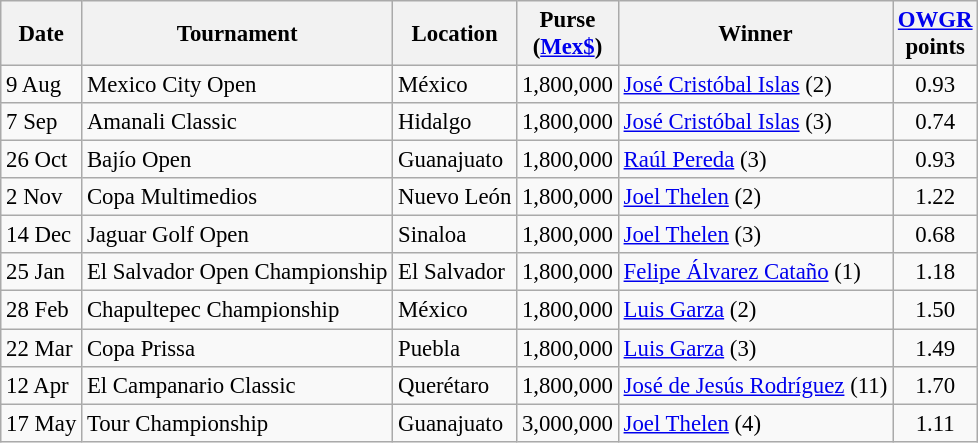<table class="wikitable" style="font-size:95%">
<tr>
<th>Date</th>
<th>Tournament</th>
<th>Location</th>
<th>Purse<br>(<a href='#'>Mex$</a>)</th>
<th>Winner</th>
<th><a href='#'>OWGR</a><br>points</th>
</tr>
<tr>
<td>9 Aug</td>
<td>Mexico City Open</td>
<td>México</td>
<td align=right>1,800,000</td>
<td> <a href='#'>José Cristóbal Islas</a> (2)</td>
<td align=center>0.93</td>
</tr>
<tr>
<td>7 Sep</td>
<td>Amanali Classic</td>
<td>Hidalgo</td>
<td align=right>1,800,000</td>
<td> <a href='#'>José Cristóbal Islas</a> (3)</td>
<td align=center>0.74</td>
</tr>
<tr>
<td>26 Oct</td>
<td>Bajío Open</td>
<td>Guanajuato</td>
<td align=right>1,800,000</td>
<td> <a href='#'>Raúl Pereda</a> (3)</td>
<td align=center>0.93</td>
</tr>
<tr>
<td>2 Nov</td>
<td>Copa Multimedios</td>
<td>Nuevo León</td>
<td align=right>1,800,000</td>
<td> <a href='#'>Joel Thelen</a> (2)</td>
<td align=center>1.22</td>
</tr>
<tr>
<td>14 Dec</td>
<td>Jaguar Golf Open</td>
<td>Sinaloa</td>
<td align=right>1,800,000</td>
<td> <a href='#'>Joel Thelen</a> (3)</td>
<td align=center>0.68</td>
</tr>
<tr>
<td>25 Jan</td>
<td>El Salvador Open Championship</td>
<td>El Salvador</td>
<td align=right>1,800,000</td>
<td> <a href='#'>Felipe Álvarez Cataño</a> (1)</td>
<td align=center>1.18</td>
</tr>
<tr>
<td>28 Feb</td>
<td>Chapultepec Championship</td>
<td>México</td>
<td align=right>1,800,000</td>
<td> <a href='#'>Luis Garza</a> (2)</td>
<td align=center>1.50</td>
</tr>
<tr>
<td>22 Mar</td>
<td>Copa Prissa</td>
<td>Puebla</td>
<td align=right>1,800,000</td>
<td> <a href='#'>Luis Garza</a> (3)</td>
<td align=center>1.49</td>
</tr>
<tr>
<td>12 Apr</td>
<td>El Campanario Classic</td>
<td>Querétaro</td>
<td align=right>1,800,000</td>
<td> <a href='#'>José de Jesús Rodríguez</a> (11)</td>
<td align=center>1.70</td>
</tr>
<tr>
<td>17 May</td>
<td>Tour Championship</td>
<td>Guanajuato</td>
<td align=right>3,000,000</td>
<td> <a href='#'>Joel Thelen</a> (4)</td>
<td align=center>1.11</td>
</tr>
</table>
